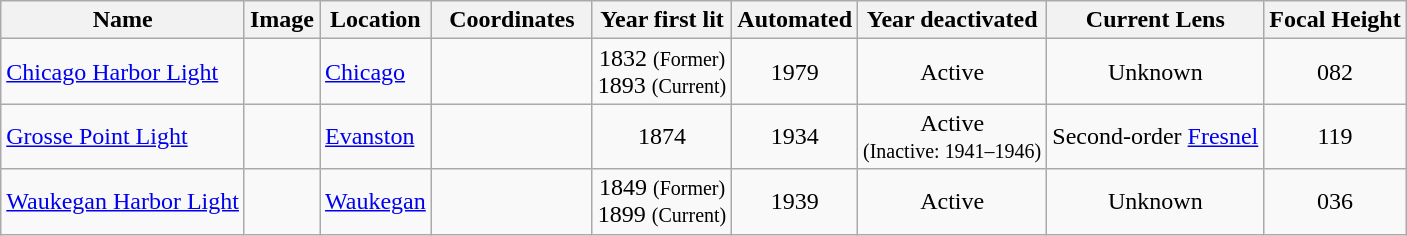<table class="wikitable sortable">
<tr>
<th>Name</th>
<th scope="col" class="unsortable">Image</th>
<th>Location</th>
<th width="100">Coordinates</th>
<th>Year first lit</th>
<th>Automated</th>
<th>Year deactivated</th>
<th>Current Lens</th>
<th>Focal Height</th>
</tr>
<tr>
<td><a href='#'>Chicago Harbor Light</a></td>
<td></td>
<td><a href='#'>Chicago</a></td>
<td></td>
<td style="text-align: center;">1832 <small>(Former)</small><br> 1893 <small>(Current)</small></td>
<td style="text-align: center;">1979</td>
<td style="text-align: center;">Active</td>
<td style="text-align: center;">Unknown</td>
<td style="text-align: center;"><span>082</span> </td>
</tr>
<tr>
<td><a href='#'>Grosse Point Light</a></td>
<td></td>
<td><a href='#'>Evanston</a></td>
<td></td>
<td style="text-align: center;">1874</td>
<td style="text-align: center;">1934</td>
<td style="text-align: center;">Active<br><small>(Inactive: 1941–1946)</small></td>
<td style="text-align: center;">Second-order <a href='#'>Fresnel</a></td>
<td style="text-align: center;"><span>119</span> </td>
</tr>
<tr>
<td><a href='#'>Waukegan Harbor Light</a></td>
<td></td>
<td><a href='#'>Waukegan</a></td>
<td></td>
<td style="text-align: center;">1849 <small>(Former)</small><br> 1899 <small>(Current)</small></td>
<td style="text-align: center;">1939</td>
<td style="text-align: center;">Active</td>
<td style="text-align: center;">Unknown</td>
<td style="text-align: center;"><span>036</span> </td>
</tr>
</table>
